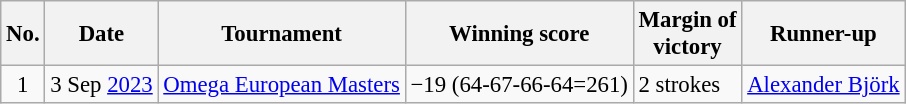<table class="wikitable" style="font-size:95%;">
<tr>
<th>No.</th>
<th>Date</th>
<th>Tournament</th>
<th>Winning score</th>
<th>Margin of<br>victory</th>
<th>Runner-up</th>
</tr>
<tr>
<td align=center>1</td>
<td align=right>3 Sep <a href='#'>2023</a></td>
<td><a href='#'>Omega European Masters</a></td>
<td>−19 (64-67-66-64=261)</td>
<td>2 strokes</td>
<td> <a href='#'>Alexander Björk</a></td>
</tr>
</table>
